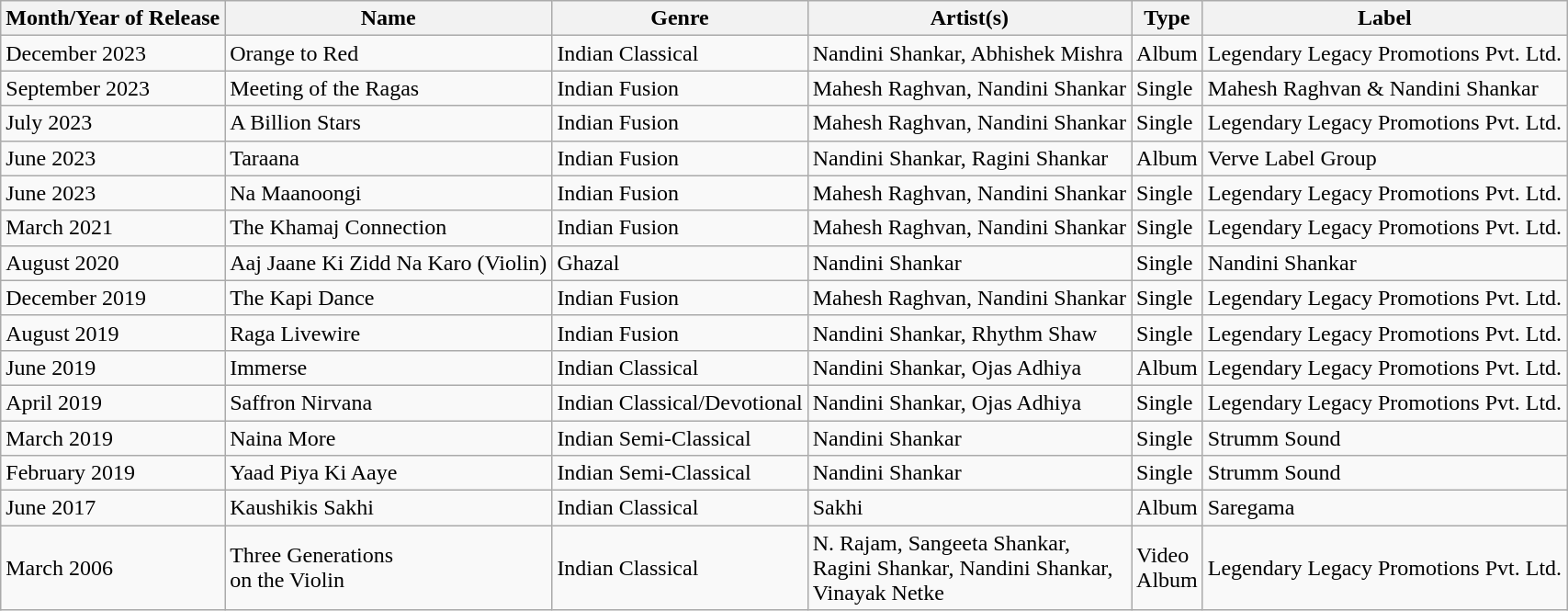<table class="wikitable">
<tr>
<th>Month/Year of Release</th>
<th>Name</th>
<th>Genre</th>
<th>Artist(s)</th>
<th>Type</th>
<th>Label</th>
</tr>
<tr>
<td>December 2023</td>
<td>Orange to Red</td>
<td>Indian Classical</td>
<td>Nandini Shankar, Abhishek Mishra</td>
<td>Album</td>
<td>Legendary Legacy Promotions Pvt. Ltd.</td>
</tr>
<tr>
<td>September 2023</td>
<td>Meeting of the Ragas</td>
<td>Indian Fusion</td>
<td>Mahesh Raghvan, Nandini Shankar</td>
<td>Single</td>
<td>Mahesh Raghvan & Nandini Shankar</td>
</tr>
<tr>
<td>July 2023</td>
<td>A Billion Stars</td>
<td>Indian Fusion</td>
<td>Mahesh Raghvan, Nandini Shankar</td>
<td>Single</td>
<td>Legendary Legacy Promotions Pvt. Ltd.</td>
</tr>
<tr>
<td>June 2023</td>
<td>Taraana</td>
<td>Indian Fusion</td>
<td>Nandini Shankar, Ragini Shankar</td>
<td>Album</td>
<td>Verve Label Group</td>
</tr>
<tr>
<td>June 2023</td>
<td>Na Maanoongi</td>
<td>Indian Fusion</td>
<td>Mahesh Raghvan, Nandini Shankar</td>
<td>Single</td>
<td>Legendary Legacy Promotions Pvt. Ltd.</td>
</tr>
<tr>
<td>March 2021</td>
<td>The Khamaj Connection</td>
<td>Indian Fusion</td>
<td>Mahesh Raghvan, Nandini Shankar</td>
<td>Single</td>
<td>Legendary Legacy Promotions Pvt. Ltd.</td>
</tr>
<tr>
<td>August 2020</td>
<td>Aaj Jaane Ki Zidd Na Karo (Violin)</td>
<td>Ghazal</td>
<td>Nandini Shankar</td>
<td>Single</td>
<td>Nandini Shankar</td>
</tr>
<tr>
<td>December 2019</td>
<td>The Kapi Dance</td>
<td>Indian Fusion</td>
<td>Mahesh Raghvan, Nandini Shankar</td>
<td>Single</td>
<td>Legendary Legacy Promotions Pvt. Ltd.</td>
</tr>
<tr>
<td>August 2019</td>
<td>Raga Livewire</td>
<td>Indian Fusion</td>
<td>Nandini Shankar, Rhythm Shaw</td>
<td>Single</td>
<td>Legendary Legacy Promotions Pvt. Ltd.</td>
</tr>
<tr>
<td>June 2019</td>
<td>Immerse</td>
<td>Indian Classical</td>
<td>Nandini Shankar, Ojas Adhiya</td>
<td>Album</td>
<td>Legendary Legacy Promotions Pvt. Ltd.</td>
</tr>
<tr>
<td>April 2019</td>
<td>Saffron Nirvana</td>
<td>Indian Classical/Devotional</td>
<td>Nandini Shankar, Ojas Adhiya</td>
<td>Single</td>
<td>Legendary Legacy Promotions Pvt. Ltd.</td>
</tr>
<tr>
<td>March 2019</td>
<td>Naina More</td>
<td>Indian Semi-Classical</td>
<td>Nandini Shankar</td>
<td>Single</td>
<td>Strumm Sound</td>
</tr>
<tr>
<td>February 2019</td>
<td>Yaad Piya Ki Aaye</td>
<td>Indian Semi-Classical</td>
<td>Nandini Shankar</td>
<td>Single</td>
<td>Strumm Sound</td>
</tr>
<tr>
<td>June 2017</td>
<td>Kaushikis Sakhi</td>
<td>Indian Classical</td>
<td>Sakhi</td>
<td>Album</td>
<td>Saregama</td>
</tr>
<tr>
<td>March 2006</td>
<td>Three Generations<br>on the Violin</td>
<td>Indian Classical</td>
<td>N. Rajam, Sangeeta Shankar,<br>Ragini Shankar, Nandini Shankar,<br>Vinayak Netke</td>
<td>Video<br>Album</td>
<td>Legendary Legacy Promotions Pvt. Ltd.</td>
</tr>
</table>
